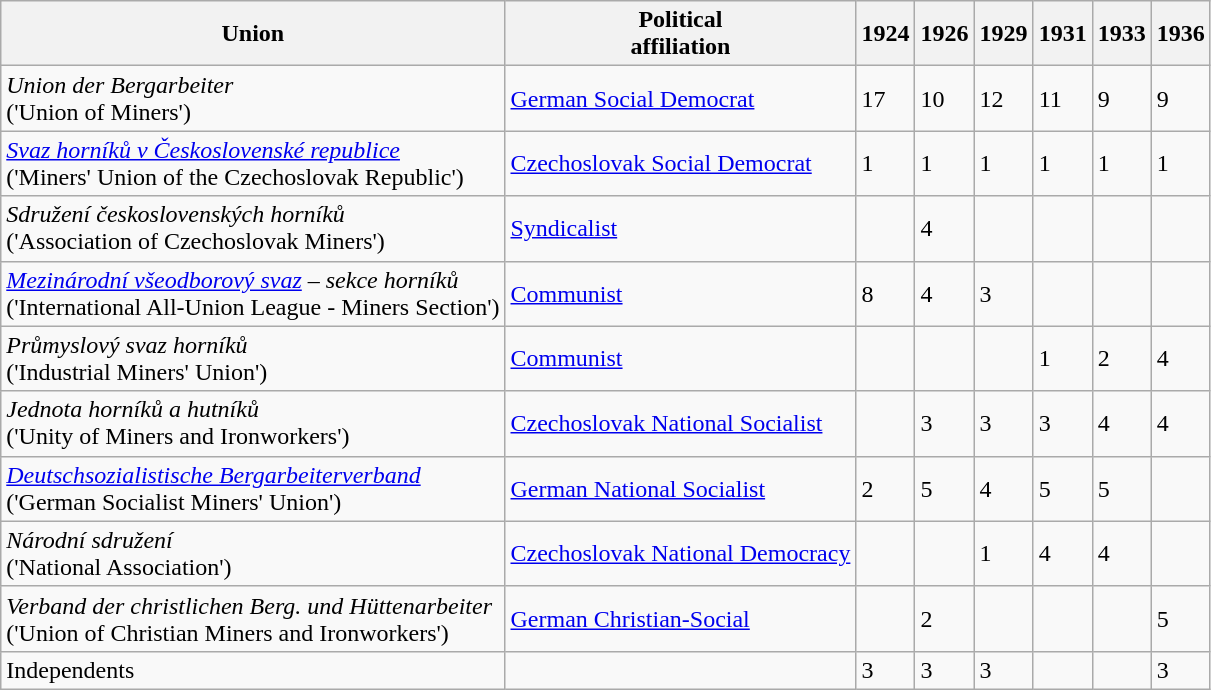<table class="wikitable">
<tr>
<th>Union</th>
<th>Political<br>affiliation</th>
<th>1924</th>
<th>1926</th>
<th>1929</th>
<th>1931</th>
<th>1933</th>
<th>1936</th>
</tr>
<tr>
<td><em>Union der Bergarbeiter</em><br>('Union of Miners')</td>
<td><a href='#'>German Social Democrat</a></td>
<td>17</td>
<td>10</td>
<td>12</td>
<td>11</td>
<td>9</td>
<td>9</td>
</tr>
<tr>
<td><em><a href='#'>Svaz horníků v Československé republice</a></em><br>('Miners' Union of the Czechoslovak Republic')</td>
<td><a href='#'>Czechoslovak Social Democrat</a></td>
<td>1</td>
<td>1</td>
<td>1</td>
<td>1</td>
<td>1</td>
<td>1</td>
</tr>
<tr>
<td><em>Sdružení československých horníků</em><br>('Association of Czechoslovak Miners')</td>
<td><a href='#'>Syndicalist</a></td>
<td></td>
<td>4</td>
<td></td>
<td></td>
<td></td>
<td></td>
</tr>
<tr>
<td><em><a href='#'>Mezinárodní všeodborový svaz</a> – sekce horníků</em><br>('International All-Union League - Miners Section')</td>
<td><a href='#'>Communist</a></td>
<td>8</td>
<td>4</td>
<td>3</td>
<td></td>
<td></td>
<td></td>
</tr>
<tr>
<td><em>Průmyslový svaz horníků</em><br>('Industrial Miners' Union')</td>
<td><a href='#'>Communist</a></td>
<td></td>
<td></td>
<td></td>
<td>1</td>
<td>2</td>
<td>4</td>
</tr>
<tr>
<td><em>Jednota horníků a hutníků</em><br>('Unity of Miners and Ironworkers')</td>
<td><a href='#'>Czechoslovak National Socialist</a></td>
<td></td>
<td>3</td>
<td>3</td>
<td>3</td>
<td>4</td>
<td>4</td>
</tr>
<tr>
<td><em><a href='#'>Deutschsozialistische Bergarbeiterverband</a></em><br>('German Socialist Miners' Union')</td>
<td><a href='#'>German National Socialist</a></td>
<td>2</td>
<td>5</td>
<td>4</td>
<td>5</td>
<td>5</td>
<td></td>
</tr>
<tr>
<td><em>Národní sdružení</em><br>('National Association')</td>
<td><a href='#'>Czechoslovak National Democracy</a></td>
<td></td>
<td></td>
<td>1</td>
<td>4</td>
<td>4</td>
<td></td>
</tr>
<tr>
<td><em>Verband der christlichen Berg. und Hüttenarbeiter</em><br>('Union of Christian Miners and Ironworkers')</td>
<td><a href='#'>German Christian-Social</a></td>
<td></td>
<td>2</td>
<td></td>
<td></td>
<td></td>
<td>5</td>
</tr>
<tr>
<td>Independents</td>
<td></td>
<td>3</td>
<td>3</td>
<td>3</td>
<td></td>
<td></td>
<td>3</td>
</tr>
</table>
